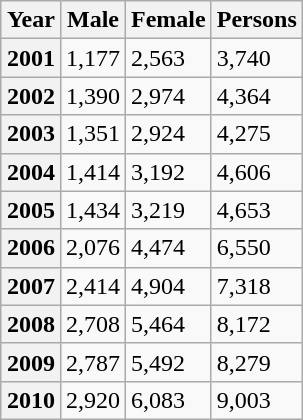<table class="wikitable" style="float: right;">
<tr>
<th>Year</th>
<th>Male</th>
<th>Female</th>
<th>Persons</th>
</tr>
<tr>
<th scope=row>2001</th>
<td>1,177</td>
<td>2,563</td>
<td>3,740</td>
</tr>
<tr>
<th>2002</th>
<td>1,390</td>
<td>2,974</td>
<td>4,364</td>
</tr>
<tr>
<th>2003</th>
<td>1,351</td>
<td>2,924</td>
<td>4,275</td>
</tr>
<tr>
<th>2004</th>
<td>1,414</td>
<td>3,192</td>
<td>4,606</td>
</tr>
<tr>
<th>2005</th>
<td>1,434</td>
<td>3,219</td>
<td>4,653</td>
</tr>
<tr>
<th scope="row">2006</th>
<td>2,076</td>
<td>4,474</td>
<td>6,550</td>
</tr>
<tr>
<th>2007</th>
<td>2,414</td>
<td>4,904</td>
<td>7,318</td>
</tr>
<tr>
<th>2008</th>
<td>2,708</td>
<td>5,464</td>
<td>8,172</td>
</tr>
<tr>
<th>2009</th>
<td>2,787</td>
<td>5,492</td>
<td>8,279</td>
</tr>
<tr>
<th>2010</th>
<td>2,920</td>
<td>6,083</td>
<td>9,003</td>
</tr>
</table>
